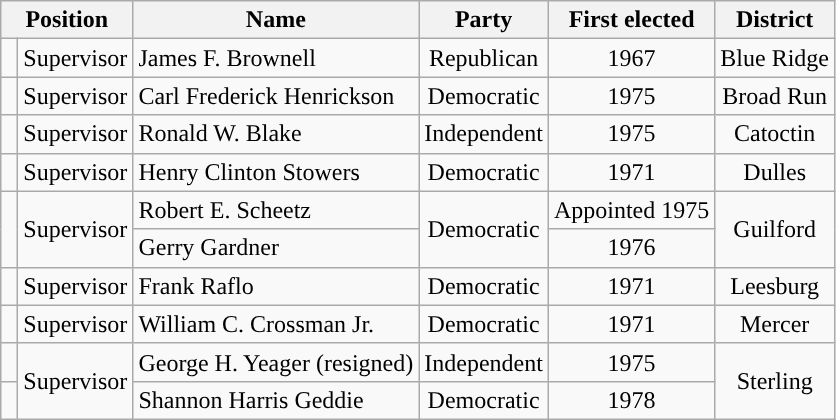<table class="wikitable">
<tr>
<th colspan="2">Position</th>
<th>Name</th>
<th>Party</th>
<th>First elected</th>
<th>District</th>
</tr>
<tr>
<td style="background-color:"> </td>
<td>Supervisor</td>
<td>James F. Brownell</td>
<td style="text-align:center;">Republican</td>
<td style="text-align:center;">1967</td>
<td style="text-align:center;">Blue Ridge</td>
</tr>
<tr>
<td style="background-color:"> </td>
<td>Supervisor</td>
<td>Carl Frederick Henrickson</td>
<td style="text-align:center;">Democratic</td>
<td style="text-align:center;">1975</td>
<td style="text-align:center;">Broad Run</td>
</tr>
<tr>
<td style="background-color:"> </td>
<td>Supervisor</td>
<td>Ronald W. Blake</td>
<td style="text-align:center;">Independent</td>
<td style="text-align:center;">1975</td>
<td style="text-align:center;">Catoctin</td>
</tr>
<tr>
<td style="background-color:"> </td>
<td>Supervisor</td>
<td>Henry Clinton Stowers</td>
<td style="text-align:center;">Democratic</td>
<td style="text-align:center;">1971</td>
<td style="text-align:center;">Dulles</td>
</tr>
<tr>
<td rowspan="2" style="background-color:"> </td>
<td rowspan="2">Supervisor</td>
<td>Robert E. Scheetz</td>
<td rowspan="2" style="text-align:center;">Democratic</td>
<td style="text-align:center;">Appointed 1975</td>
<td rowspan="2" style="text-align:center;">Guilford</td>
</tr>
<tr>
<td>Gerry Gardner</td>
<td style="text-align:center;">1976</td>
</tr>
<tr>
<td style="background-color:"> </td>
<td>Supervisor</td>
<td>Frank Raflo</td>
<td style="text-align:center;">Democratic</td>
<td style="text-align:center;">1971</td>
<td style="text-align:center;">Leesburg</td>
</tr>
<tr>
<td style="background-color:"> </td>
<td>Supervisor</td>
<td>William C. Crossman Jr.</td>
<td style="text-align:center;">Democratic</td>
<td style="text-align:center;">1971</td>
<td style="text-align:center;">Mercer</td>
</tr>
<tr>
<td style="background-color:"> </td>
<td rowspan="2">Supervisor</td>
<td>George H. Yeager (resigned)</td>
<td style="text-align:center;">Independent</td>
<td style="text-align:center;">1975</td>
<td rowspan="2" style="text-align:center;">Sterling</td>
</tr>
<tr>
<td style="background-color:"> </td>
<td>Shannon Harris Geddie</td>
<td style="text-align:center;">Democratic</td>
<td style="text-align:center;">1978</td>
</tr>
</table>
